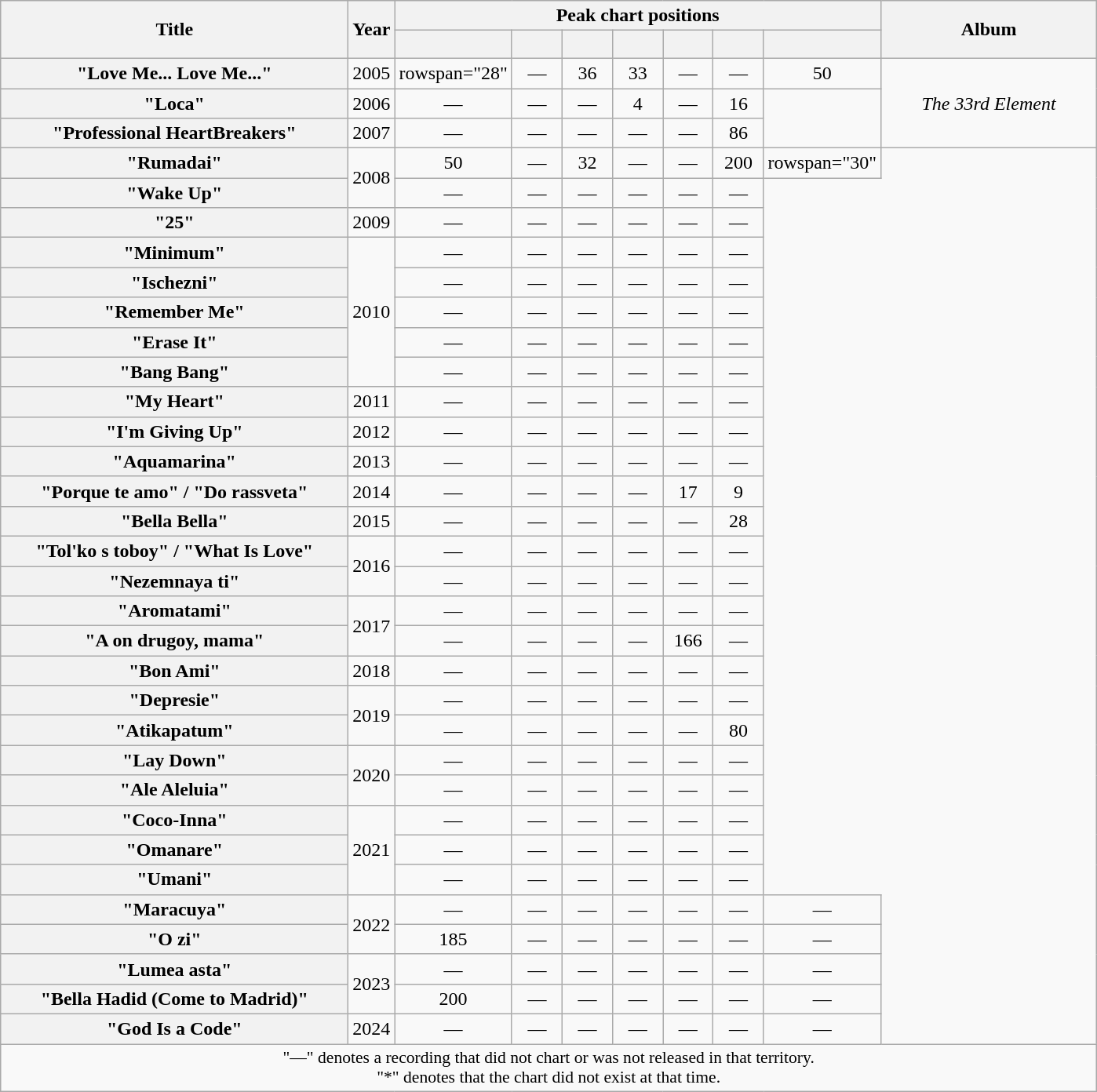<table class="wikitable plainrowheaders" style="text-align:center;">
<tr>
<th scope="col" rowspan="2" style="width:18em;">Title</th>
<th scope="col" rowspan="2" style="width:1em;">Year</th>
<th colspan="7" scope="col">Peak chart positions</th>
<th scope="col" rowspan="2" style="width:11em;">Album</th>
</tr>
<tr>
<th scope="col" style="width:2.5em;font-size:90%;"><a href='#'></a><br></th>
<th scope="col" style="width:2.5em;font-size:90%;"><a href='#'></a><br></th>
<th scope="col" style="width:2.5em;font-size:90%;"><a href='#'></a><br></th>
<th scope="col" style="width:2.5em;font-size:90%;"><a href='#'></a><br></th>
<th scope="col" style="width:2.5em;font-size:90%;"><a href='#'></a><br></th>
<th scope="col" style="width:2.5em;font-size:90%;"><a href='#'></a><br></th>
<th scope="col" style="width:2.5em;font-size:90%;"><a href='#'></a><br></th>
</tr>
<tr>
<th scope="row">"Love Me... Love Me..."</th>
<td rowspan="1">2005</td>
<td>rowspan="28" </td>
<td>—</td>
<td>36</td>
<td>33</td>
<td>—</td>
<td>—</td>
<td>50</td>
<td rowspan="3"><em>The 33rd Element</em></td>
</tr>
<tr>
<th scope="row">"Loca"<br></th>
<td rowspan="1">2006</td>
<td>—</td>
<td>—</td>
<td>—</td>
<td>4</td>
<td>—</td>
<td>16</td>
</tr>
<tr>
<th scope="row">"Professional HeartBreakers"</th>
<td rowspan="1">2007</td>
<td>—</td>
<td>—</td>
<td>—</td>
<td>—</td>
<td>—</td>
<td>86</td>
</tr>
<tr>
<th scope="row">"Rumadai"</th>
<td rowspan="2">2008</td>
<td>50</td>
<td>—</td>
<td>32</td>
<td>—</td>
<td>—</td>
<td>200</td>
<td>rowspan="30" </td>
</tr>
<tr>
<th scope="row">"Wake Up"</th>
<td>—</td>
<td>—</td>
<td>—</td>
<td>—</td>
<td>—</td>
<td>—</td>
</tr>
<tr>
<th scope="row">"25"</th>
<td rowspan="1">2009</td>
<td>—</td>
<td>—</td>
<td>—</td>
<td>—</td>
<td>—</td>
<td>—</td>
</tr>
<tr>
<th scope="row">"Minimum"</th>
<td rowspan="5">2010</td>
<td>—</td>
<td>—</td>
<td>—</td>
<td>—</td>
<td>—</td>
<td>—</td>
</tr>
<tr>
<th scope="row">"Ischezni"</th>
<td>—</td>
<td>—</td>
<td>—</td>
<td>—</td>
<td>—</td>
<td>—</td>
</tr>
<tr>
<th scope="row">"Remember Me"</th>
<td>—</td>
<td>—</td>
<td>—</td>
<td>—</td>
<td>—</td>
<td>—</td>
</tr>
<tr>
<th scope="row">"Erase It"</th>
<td>—</td>
<td>—</td>
<td>—</td>
<td>—</td>
<td>—</td>
<td>—</td>
</tr>
<tr>
<th scope="row">"Bang Bang"</th>
<td>—</td>
<td>—</td>
<td>—</td>
<td>—</td>
<td>—</td>
<td>—</td>
</tr>
<tr>
<th scope="row">"My Heart"<br></th>
<td rowspan="1">2011</td>
<td>—</td>
<td>—</td>
<td>—</td>
<td>—</td>
<td>—</td>
<td>—</td>
</tr>
<tr>
<th scope="row">"I'm Giving Up"</th>
<td rowspan="1">2012</td>
<td>—</td>
<td>—</td>
<td>—</td>
<td>—</td>
<td>—</td>
<td>—</td>
</tr>
<tr>
<th scope="row">"Aquamarina"<br></th>
<td rowspan="1">2013</td>
<td>—</td>
<td>—</td>
<td>—</td>
<td>—</td>
<td>—</td>
<td>—</td>
</tr>
<tr>
<th scope="row">"Porque te amo" / "Do rassveta"<br></th>
<td rowspan="1">2014</td>
<td>—</td>
<td>—</td>
<td>—</td>
<td>—</td>
<td>17</td>
<td>9</td>
</tr>
<tr>
<th scope="row">"Bella Bella"</th>
<td rowspan="1">2015</td>
<td>—</td>
<td>—</td>
<td>—</td>
<td>—</td>
<td>—</td>
<td>28</td>
</tr>
<tr>
<th scope="row">"Tol'ko s toboy" / "What Is Love"</th>
<td rowspan="2">2016</td>
<td>—</td>
<td>—</td>
<td>—</td>
<td>—</td>
<td>—</td>
<td>—</td>
</tr>
<tr>
<th scope="row">"Nezemnaya ti"</th>
<td>—</td>
<td>—</td>
<td>—</td>
<td>—</td>
<td>—</td>
<td>—</td>
</tr>
<tr>
<th scope="row">"Aromatami"</th>
<td rowspan="2">2017</td>
<td>—</td>
<td>—</td>
<td>—</td>
<td>—</td>
<td>—</td>
<td>—</td>
</tr>
<tr>
<th scope="row">"A on drugoy, mama"<br></th>
<td>—</td>
<td>—</td>
<td>—</td>
<td>—</td>
<td>166</td>
<td>—</td>
</tr>
<tr>
<th scope="row">"Bon Ami"<br></th>
<td rowspan="1">2018</td>
<td>—</td>
<td>—</td>
<td>—</td>
<td>—</td>
<td>—</td>
<td>—</td>
</tr>
<tr>
<th scope="row">"Depresie"</th>
<td rowspan="2">2019</td>
<td>—</td>
<td>—</td>
<td>—</td>
<td>—</td>
<td>—</td>
<td>—</td>
</tr>
<tr>
<th scope="row">"Atikapatum"<br></th>
<td>—</td>
<td>—</td>
<td>—</td>
<td>—</td>
<td>—</td>
<td>80</td>
</tr>
<tr>
<th scope="row">"Lay Down"<br></th>
<td rowspan="2">2020</td>
<td>—</td>
<td>—</td>
<td>—</td>
<td>—</td>
<td>—</td>
<td>—</td>
</tr>
<tr>
<th scope="row">"Ale Aleluia"<br></th>
<td>—</td>
<td>—</td>
<td>—</td>
<td>—</td>
<td>—</td>
<td>—</td>
</tr>
<tr>
<th scope="row">"Coco-Inna"<br></th>
<td rowspan="3">2021</td>
<td>—</td>
<td>—</td>
<td>—</td>
<td>—</td>
<td>—</td>
<td>—</td>
</tr>
<tr>
<th scope="row">"Omanare"<br></th>
<td>—</td>
<td>—</td>
<td>—</td>
<td>—</td>
<td>—</td>
<td>—</td>
</tr>
<tr>
<th scope="row">"Umani"<br></th>
<td>—</td>
<td>—</td>
<td>—</td>
<td>—</td>
<td>—</td>
<td>—</td>
</tr>
<tr>
<th scope="row">"Maracuya"<br></th>
<td rowspan="2">2022</td>
<td>—</td>
<td>—</td>
<td>—</td>
<td>—</td>
<td>—</td>
<td>—</td>
<td>—</td>
</tr>
<tr>
<th scope="row">"O zi"<br></th>
<td>185</td>
<td>—</td>
<td>—</td>
<td>—</td>
<td>—</td>
<td>—</td>
<td>—</td>
</tr>
<tr>
<th scope="row">"Lumea asta"<br></th>
<td rowspan="2">2023</td>
<td>—</td>
<td>—</td>
<td>—</td>
<td>—</td>
<td>—</td>
<td>—</td>
<td>—</td>
</tr>
<tr>
<th scope="row">"Bella Hadid (Come to Madrid)"<br></th>
<td>200</td>
<td>—</td>
<td>—</td>
<td>—</td>
<td>—</td>
<td>—</td>
<td>—</td>
</tr>
<tr>
<th scope="row">"God Is a Code"<br></th>
<td rowspan="1">2024</td>
<td>—</td>
<td>—</td>
<td>—</td>
<td>—</td>
<td>—</td>
<td>—</td>
<td>—</td>
</tr>
<tr>
<td colspan="18" style="font-size:90%">"—" denotes a recording that did not chart or was not released in that territory.<br>"*" denotes that the chart did not exist at that time.</td>
</tr>
</table>
